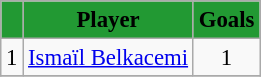<table border="0" class="wikitable" style="text-align:center;font-size:95%">
<tr>
<th scope=col style="color:#000000; background:#229933;"></th>
<th scope=col style="color:#000000; background:#229933;">Player</th>
<th scope=col style="color:#000000; background:#229933;">Goals</th>
</tr>
<tr>
<td align=left>1</td>
<td align=left> <a href='#'>Ismaïl Belkacemi</a></td>
<td align=center>1</td>
</tr>
<tr>
</tr>
</table>
